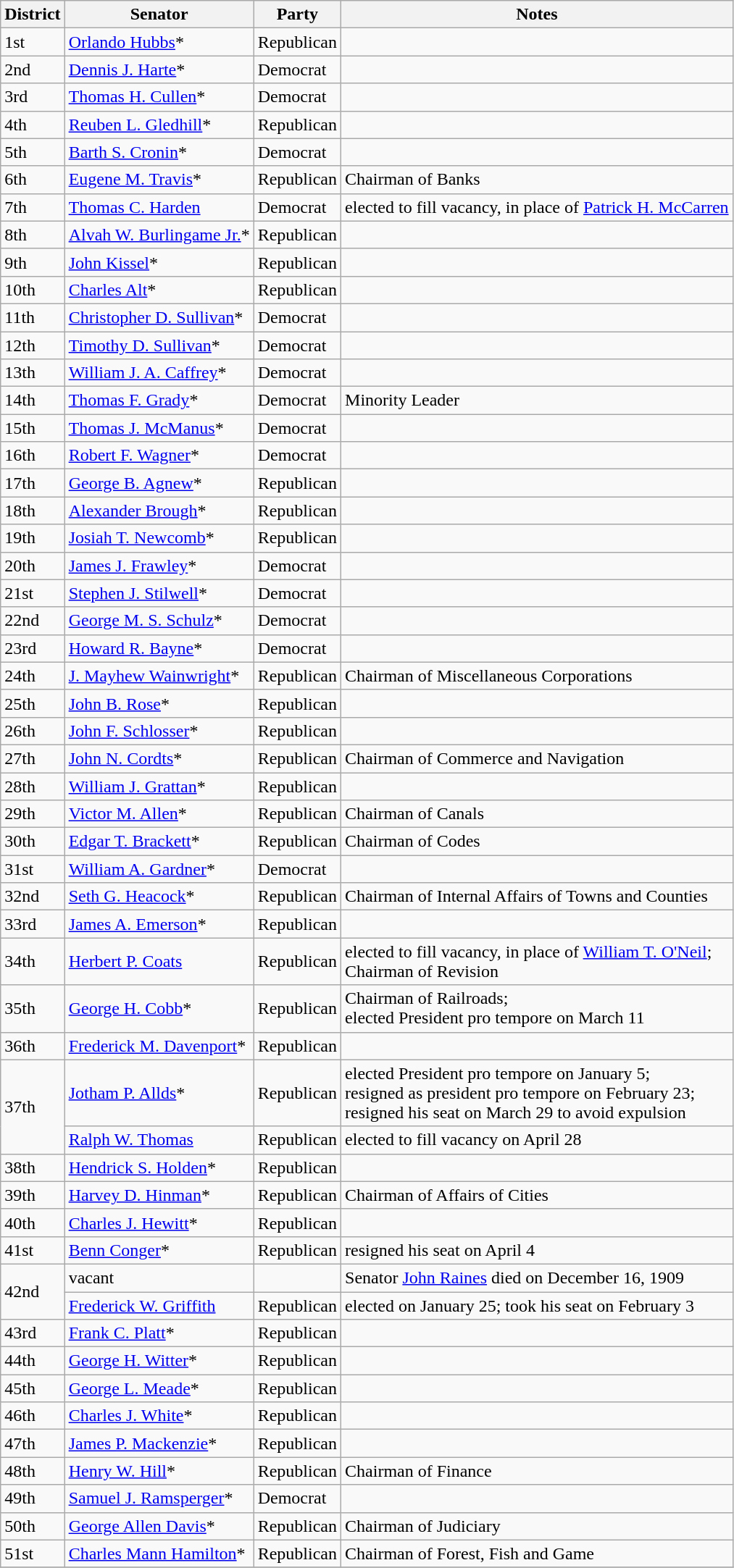<table class=wikitable>
<tr>
<th>District</th>
<th>Senator</th>
<th>Party</th>
<th>Notes</th>
</tr>
<tr>
<td>1st</td>
<td><a href='#'>Orlando Hubbs</a>*</td>
<td>Republican</td>
<td></td>
</tr>
<tr>
<td>2nd</td>
<td><a href='#'>Dennis J. Harte</a>*</td>
<td>Democrat</td>
<td></td>
</tr>
<tr>
<td>3rd</td>
<td><a href='#'>Thomas H. Cullen</a>*</td>
<td>Democrat</td>
<td></td>
</tr>
<tr>
<td>4th</td>
<td><a href='#'>Reuben L. Gledhill</a>*</td>
<td>Republican</td>
<td></td>
</tr>
<tr>
<td>5th</td>
<td><a href='#'>Barth S. Cronin</a>*</td>
<td>Democrat</td>
<td></td>
</tr>
<tr>
<td>6th</td>
<td><a href='#'>Eugene M. Travis</a>*</td>
<td>Republican</td>
<td>Chairman of Banks</td>
</tr>
<tr>
<td>7th</td>
<td><a href='#'>Thomas C. Harden</a></td>
<td>Democrat</td>
<td>elected to fill vacancy, in place of <a href='#'>Patrick H. McCarren</a></td>
</tr>
<tr>
<td>8th</td>
<td><a href='#'>Alvah W. Burlingame Jr.</a>*</td>
<td>Republican</td>
<td></td>
</tr>
<tr>
<td>9th</td>
<td><a href='#'>John Kissel</a>*</td>
<td>Republican</td>
<td></td>
</tr>
<tr>
<td>10th</td>
<td><a href='#'>Charles Alt</a>*</td>
<td>Republican</td>
<td></td>
</tr>
<tr>
<td>11th</td>
<td><a href='#'>Christopher D. Sullivan</a>*</td>
<td>Democrat</td>
<td></td>
</tr>
<tr>
<td>12th</td>
<td><a href='#'>Timothy D. Sullivan</a>*</td>
<td>Democrat</td>
<td></td>
</tr>
<tr>
<td>13th</td>
<td><a href='#'>William J. A. Caffrey</a>*</td>
<td>Democrat</td>
<td></td>
</tr>
<tr>
<td>14th</td>
<td><a href='#'>Thomas F. Grady</a>*</td>
<td>Democrat</td>
<td>Minority Leader</td>
</tr>
<tr>
<td>15th</td>
<td><a href='#'>Thomas J. McManus</a>*</td>
<td>Democrat</td>
<td></td>
</tr>
<tr>
<td>16th</td>
<td><a href='#'>Robert F. Wagner</a>*</td>
<td>Democrat</td>
<td></td>
</tr>
<tr>
<td>17th</td>
<td><a href='#'>George B. Agnew</a>*</td>
<td>Republican</td>
<td></td>
</tr>
<tr>
<td>18th</td>
<td><a href='#'>Alexander Brough</a>*</td>
<td>Republican</td>
<td></td>
</tr>
<tr>
<td>19th</td>
<td><a href='#'>Josiah T. Newcomb</a>*</td>
<td>Republican</td>
<td></td>
</tr>
<tr>
<td>20th</td>
<td><a href='#'>James J. Frawley</a>*</td>
<td>Democrat</td>
<td></td>
</tr>
<tr>
<td>21st</td>
<td><a href='#'>Stephen J. Stilwell</a>*</td>
<td>Democrat</td>
<td></td>
</tr>
<tr>
<td>22nd</td>
<td><a href='#'>George M. S. Schulz</a>*</td>
<td>Democrat</td>
<td></td>
</tr>
<tr>
<td>23rd</td>
<td><a href='#'>Howard R. Bayne</a>*</td>
<td>Democrat</td>
<td></td>
</tr>
<tr>
<td>24th</td>
<td><a href='#'>J. Mayhew Wainwright</a>*</td>
<td>Republican</td>
<td>Chairman of Miscellaneous Corporations</td>
</tr>
<tr>
<td>25th</td>
<td><a href='#'>John B. Rose</a>*</td>
<td>Republican</td>
<td></td>
</tr>
<tr>
<td>26th</td>
<td><a href='#'>John F. Schlosser</a>*</td>
<td>Republican</td>
<td></td>
</tr>
<tr>
<td>27th</td>
<td><a href='#'>John N. Cordts</a>*</td>
<td>Republican</td>
<td>Chairman of Commerce and Navigation</td>
</tr>
<tr>
<td>28th</td>
<td><a href='#'>William J. Grattan</a>*</td>
<td>Republican</td>
<td></td>
</tr>
<tr>
<td>29th</td>
<td><a href='#'>Victor M. Allen</a>*</td>
<td>Republican</td>
<td>Chairman of Canals</td>
</tr>
<tr>
<td>30th</td>
<td><a href='#'>Edgar T. Brackett</a>*</td>
<td>Republican</td>
<td>Chairman of Codes</td>
</tr>
<tr>
<td>31st</td>
<td><a href='#'>William A. Gardner</a>*</td>
<td>Democrat</td>
<td></td>
</tr>
<tr>
<td>32nd</td>
<td><a href='#'>Seth G. Heacock</a>*</td>
<td>Republican</td>
<td>Chairman of Internal Affairs of Towns and Counties</td>
</tr>
<tr>
<td>33rd</td>
<td><a href='#'>James A. Emerson</a>*</td>
<td>Republican</td>
<td></td>
</tr>
<tr>
<td>34th</td>
<td><a href='#'>Herbert P. Coats</a></td>
<td>Republican</td>
<td>elected to fill vacancy, in place of <a href='#'>William T. O'Neil</a>; <br>Chairman of Revision</td>
</tr>
<tr>
<td>35th</td>
<td><a href='#'>George H. Cobb</a>*</td>
<td>Republican</td>
<td>Chairman of Railroads; <br>elected President pro tempore on March 11</td>
</tr>
<tr>
<td>36th</td>
<td><a href='#'>Frederick M. Davenport</a>*</td>
<td>Republican</td>
<td></td>
</tr>
<tr>
<td rowspan="2">37th</td>
<td><a href='#'>Jotham P. Allds</a>*</td>
<td>Republican</td>
<td>elected President pro tempore on January 5; <br>resigned as president pro tempore on February 23; <br>resigned his seat on March 29 to avoid expulsion</td>
</tr>
<tr>
<td><a href='#'>Ralph W. Thomas</a></td>
<td>Republican</td>
<td>elected to fill vacancy on April 28</td>
</tr>
<tr>
<td>38th</td>
<td><a href='#'>Hendrick S. Holden</a>*</td>
<td>Republican</td>
<td></td>
</tr>
<tr>
<td>39th</td>
<td><a href='#'>Harvey D. Hinman</a>*</td>
<td>Republican</td>
<td>Chairman of Affairs of Cities</td>
</tr>
<tr>
<td>40th</td>
<td><a href='#'>Charles J. Hewitt</a>*</td>
<td>Republican</td>
<td></td>
</tr>
<tr>
<td>41st</td>
<td><a href='#'>Benn Conger</a>*</td>
<td>Republican</td>
<td>resigned his seat on April 4</td>
</tr>
<tr>
<td rowspan="2">42nd</td>
<td>vacant</td>
<td></td>
<td>Senator <a href='#'>John Raines</a> died on December 16, 1909</td>
</tr>
<tr>
<td><a href='#'>Frederick W. Griffith</a></td>
<td>Republican</td>
<td>elected on January 25; took his seat on February 3</td>
</tr>
<tr>
<td>43rd</td>
<td><a href='#'>Frank C. Platt</a>*</td>
<td>Republican</td>
<td></td>
</tr>
<tr>
<td>44th</td>
<td><a href='#'>George H. Witter</a>*</td>
<td>Republican</td>
<td></td>
</tr>
<tr>
<td>45th</td>
<td><a href='#'>George L. Meade</a>*</td>
<td>Republican</td>
<td></td>
</tr>
<tr>
<td>46th</td>
<td><a href='#'>Charles J. White</a>*</td>
<td>Republican</td>
<td></td>
</tr>
<tr>
<td>47th</td>
<td><a href='#'>James P. Mackenzie</a>*</td>
<td>Republican</td>
<td></td>
</tr>
<tr>
<td>48th</td>
<td><a href='#'>Henry W. Hill</a>*</td>
<td>Republican</td>
<td>Chairman of Finance</td>
</tr>
<tr>
<td>49th</td>
<td><a href='#'>Samuel J. Ramsperger</a>*</td>
<td>Democrat</td>
<td></td>
</tr>
<tr>
<td>50th</td>
<td><a href='#'>George Allen Davis</a>*</td>
<td>Republican</td>
<td>Chairman of Judiciary</td>
</tr>
<tr>
<td>51st</td>
<td><a href='#'>Charles Mann Hamilton</a>*</td>
<td>Republican</td>
<td>Chairman of Forest, Fish and Game</td>
</tr>
<tr>
</tr>
</table>
